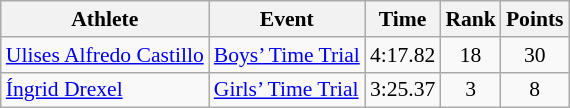<table class="wikitable" border="1" style="font-size:90%">
<tr>
<th>Athlete</th>
<th>Event</th>
<th>Time</th>
<th>Rank</th>
<th>Points</th>
</tr>
<tr>
<td><a href='#'>Ulises Alfredo Castillo</a></td>
<td><a href='#'>Boys’ Time Trial</a></td>
<td align=center>4:17.82</td>
<td align=center>18</td>
<td align=center>30</td>
</tr>
<tr>
<td><a href='#'>Íngrid Drexel</a></td>
<td><a href='#'>Girls’ Time Trial</a></td>
<td align=center>3:25.37</td>
<td align=center>3</td>
<td align=center>8</td>
</tr>
</table>
